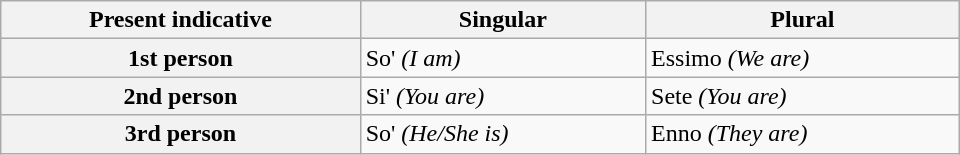<table class="wikitable" style="width:40em;">
<tr>
<th>Present indicative</th>
<th>Singular</th>
<th>Plural</th>
</tr>
<tr>
<th>1st person</th>
<td>So' <em>(I am)</em></td>
<td>Essimo <em>(We are)</em></td>
</tr>
<tr>
<th>2nd person</th>
<td>Si' <em>(You are)</em></td>
<td>Sete <em>(You are)</em></td>
</tr>
<tr>
<th>3rd person</th>
<td>So' <em>(He/She is)</em></td>
<td>Enno <em>(They are)</em></td>
</tr>
</table>
